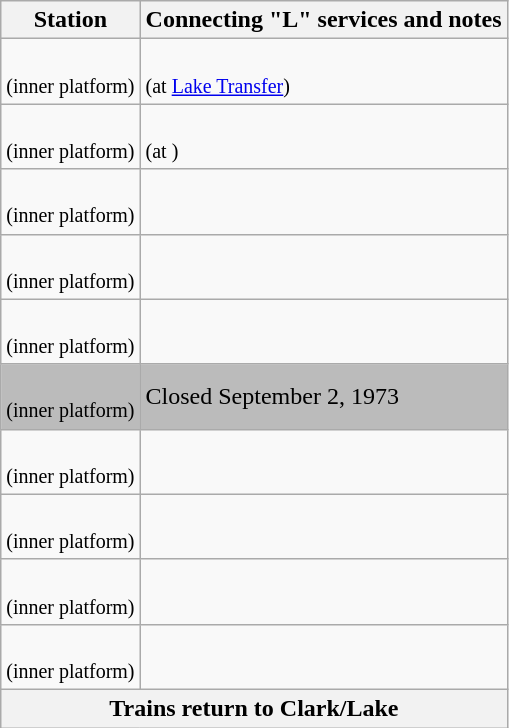<table class="wikitable plainrowheaders">
<tr>
<th>Station</th>
<th>Connecting "L" services and notes</th>
</tr>
<tr>
<td><br><small>(inner platform)</small></td>
<td>  <br> <small>(at <a href='#'>Lake Transfer</a>)</small></td>
</tr>
<tr>
<td><br><small>(inner platform)</small></td>
<td>  <br> <small>(at )</small></td>
</tr>
<tr>
<td><br><small>(inner platform)</small></td>
<td>  </td>
</tr>
<tr>
<td><br><small>(inner platform)</small></td>
<td>  </td>
</tr>
<tr>
<td><br><small>(inner platform)</small></td>
<td>  </td>
</tr>
<tr>
<td style="background:#bbb"><br><small>(inner platform)</small></td>
<td style="background:#bbb">Closed September 2, 1973</td>
</tr>
<tr>
<td><br><small>(inner platform)</small></td>
<td> </td>
</tr>
<tr>
<td><br><small>(inner platform)</small></td>
<td> </td>
</tr>
<tr>
<td><br><small>(inner platform)</small></td>
<td> </td>
</tr>
<tr>
<td><br><small>(inner platform)</small></td>
<td> </td>
</tr>
<tr>
<th colspan=2>Trains return to Clark/Lake</th>
</tr>
</table>
